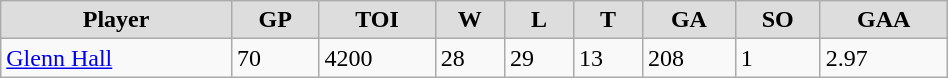<table class="wikitable" width="50%">
<tr align="center"  bgcolor="#dddddd">
<td><strong>Player</strong></td>
<td><strong>GP</strong></td>
<td><strong>TOI</strong></td>
<td><strong>W</strong></td>
<td><strong>L</strong></td>
<td><strong>T</strong></td>
<td><strong>GA</strong></td>
<td><strong>SO</strong></td>
<td><strong>GAA</strong></td>
</tr>
<tr>
<td><a href='#'>Glenn Hall</a></td>
<td>70</td>
<td>4200</td>
<td>28</td>
<td>29</td>
<td>13</td>
<td>208</td>
<td>1</td>
<td>2.97</td>
</tr>
</table>
